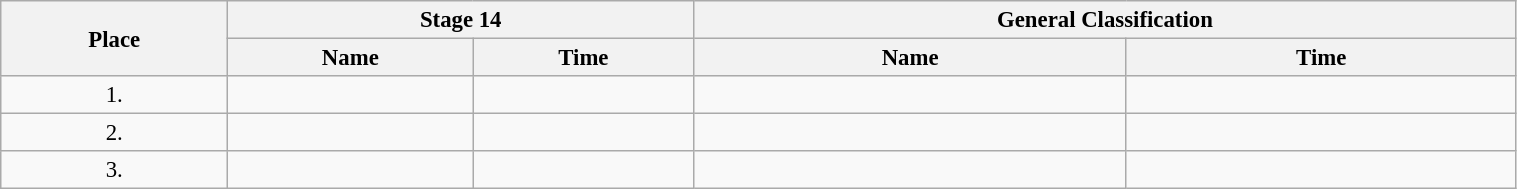<table class=wikitable style="font-size:95%" width="80%">
<tr>
<th rowspan="2">Place</th>
<th colspan="2">Stage 14</th>
<th colspan="2">General Classification</th>
</tr>
<tr>
<th>Name</th>
<th>Time</th>
<th>Name</th>
<th>Time</th>
</tr>
<tr>
<td align="center">1.</td>
<td></td>
<td></td>
<td></td>
<td></td>
</tr>
<tr>
<td align="center">2.</td>
<td></td>
<td></td>
<td></td>
<td></td>
</tr>
<tr>
<td align="center">3.</td>
<td></td>
<td></td>
<td></td>
<td></td>
</tr>
</table>
